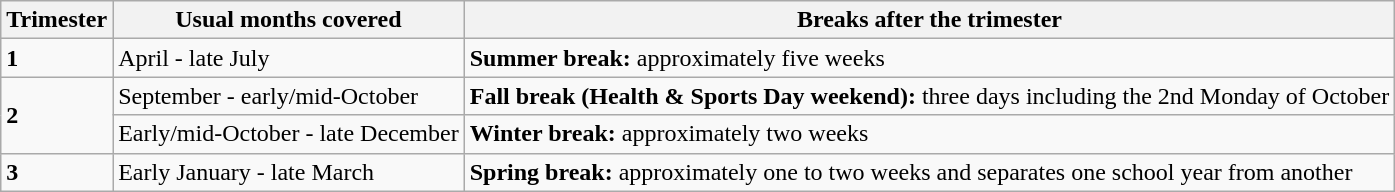<table class="wikitable">
<tr>
<th>Trimester</th>
<th>Usual months covered</th>
<th>Breaks after the trimester</th>
</tr>
<tr>
<td><strong>1</strong></td>
<td>April - late July</td>
<td><strong>Summer break:</strong> approximately five weeks</td>
</tr>
<tr>
<td rowspan="2"><strong>2</strong></td>
<td>September - early/mid-October</td>
<td><strong>Fall break (Health & Sports Day weekend):</strong> three days including the 2nd Monday of October</td>
</tr>
<tr>
<td>Early/mid-October - late December</td>
<td><strong>Winter break:</strong> approximately two weeks</td>
</tr>
<tr>
<td><strong>3</strong></td>
<td>Early January - late March</td>
<td><strong>Spring break:</strong> approximately one to two weeks and separates one school year from another</td>
</tr>
</table>
